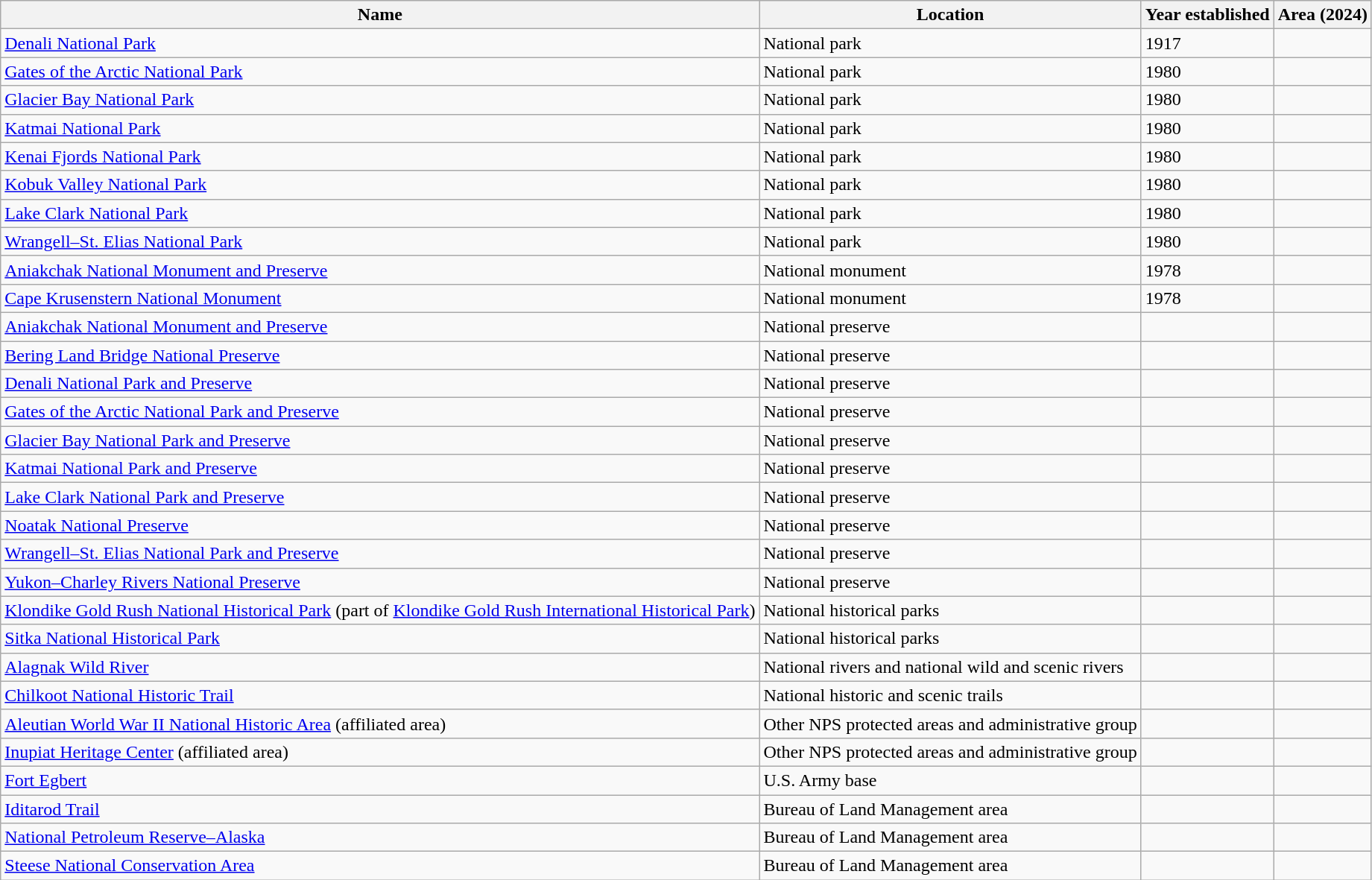<table class="sortable wikitable">
<tr>
<th scope=col>Name</th>
<th scope=col>Location</th>
<th scope=col>Year established</th>
<th scope=col>Area (2024)</th>
</tr>
<tr>
<td><a href='#'>Denali National Park</a></td>
<td>National park</td>
<td>1917</td>
<td></td>
</tr>
<tr>
<td><a href='#'>Gates of the Arctic National Park</a></td>
<td>National park</td>
<td>1980</td>
<td></td>
</tr>
<tr>
<td><a href='#'>Glacier Bay National Park</a></td>
<td>National park</td>
<td>1980</td>
<td></td>
</tr>
<tr>
<td><a href='#'>Katmai National Park</a></td>
<td>National park</td>
<td>1980</td>
<td></td>
</tr>
<tr>
<td><a href='#'>Kenai Fjords National Park</a></td>
<td>National park</td>
<td>1980</td>
<td></td>
</tr>
<tr>
<td><a href='#'>Kobuk Valley National Park</a></td>
<td>National park</td>
<td>1980</td>
<td></td>
</tr>
<tr>
<td><a href='#'>Lake Clark National Park</a></td>
<td>National park</td>
<td>1980</td>
<td></td>
</tr>
<tr>
<td><a href='#'>Wrangell–St. Elias National Park</a></td>
<td>National park</td>
<td>1980</td>
<td></td>
</tr>
<tr>
<td><a href='#'>Aniakchak National Monument and Preserve</a></td>
<td>National monument</td>
<td>1978</td>
<td></td>
</tr>
<tr>
<td><a href='#'>Cape Krusenstern National Monument</a></td>
<td>National monument</td>
<td>1978</td>
<td></td>
</tr>
<tr>
<td><a href='#'>Aniakchak National Monument and Preserve</a></td>
<td>National preserve</td>
<td></td>
<td></td>
</tr>
<tr>
<td><a href='#'>Bering Land Bridge National Preserve</a></td>
<td>National preserve</td>
<td></td>
<td></td>
</tr>
<tr>
<td><a href='#'>Denali National Park and Preserve</a></td>
<td>National preserve</td>
<td></td>
<td></td>
</tr>
<tr>
<td><a href='#'>Gates of the Arctic National Park and Preserve</a></td>
<td>National preserve</td>
<td></td>
<td></td>
</tr>
<tr>
<td><a href='#'>Glacier Bay National Park and Preserve</a></td>
<td>National preserve</td>
<td></td>
<td></td>
</tr>
<tr>
<td><a href='#'>Katmai National Park and Preserve</a></td>
<td>National preserve</td>
<td></td>
<td></td>
</tr>
<tr>
<td><a href='#'>Lake Clark National Park and Preserve</a></td>
<td>National preserve</td>
<td></td>
<td></td>
</tr>
<tr>
<td><a href='#'>Noatak National Preserve</a></td>
<td>National preserve</td>
<td></td>
<td></td>
</tr>
<tr>
<td><a href='#'>Wrangell–St. Elias National Park and Preserve</a></td>
<td>National preserve</td>
<td></td>
<td></td>
</tr>
<tr>
<td><a href='#'>Yukon–Charley Rivers National Preserve</a></td>
<td>National preserve</td>
<td></td>
<td></td>
</tr>
<tr>
<td><a href='#'>Klondike Gold Rush National Historical Park</a> (part of <a href='#'>Klondike Gold Rush International Historical Park</a>)</td>
<td>National historical parks</td>
<td></td>
<td></td>
</tr>
<tr>
<td><a href='#'>Sitka National Historical Park</a></td>
<td>National historical parks</td>
<td></td>
<td></td>
</tr>
<tr>
<td><a href='#'>Alagnak Wild River</a></td>
<td>National rivers and national wild and scenic rivers</td>
<td></td>
<td></td>
</tr>
<tr>
<td><a href='#'>Chilkoot National Historic Trail</a></td>
<td>National historic and scenic trails</td>
<td></td>
<td></td>
</tr>
<tr>
<td><a href='#'>Aleutian World War II National Historic Area</a> (affiliated area)</td>
<td>Other NPS protected areas and administrative group</td>
<td></td>
<td></td>
</tr>
<tr>
<td><a href='#'>Inupiat Heritage Center</a> (affiliated area)</td>
<td>Other NPS protected areas and administrative group</td>
<td></td>
<td></td>
</tr>
<tr>
<td><a href='#'>Fort Egbert</a></td>
<td>U.S. Army base</td>
<td></td>
</tr>
<tr>
<td><a href='#'>Iditarod Trail</a></td>
<td>Bureau of Land Management area</td>
<td></td>
<td></td>
</tr>
<tr>
<td><a href='#'>National Petroleum Reserve–Alaska</a></td>
<td>Bureau of Land Management area</td>
<td></td>
<td></td>
</tr>
<tr>
<td><a href='#'>Steese National Conservation Area</a></td>
<td>Bureau of Land Management area</td>
<td></td>
<td></td>
</tr>
</table>
